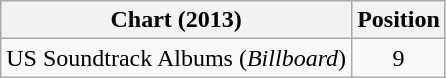<table class="wikitable plainrowheaders">
<tr>
<th scope="col">Chart (2013)</th>
<th scope="col">Position</th>
</tr>
<tr>
<td>US Soundtrack Albums (<em>Billboard</em>)</td>
<td style="text-align:center;">9</td>
</tr>
</table>
